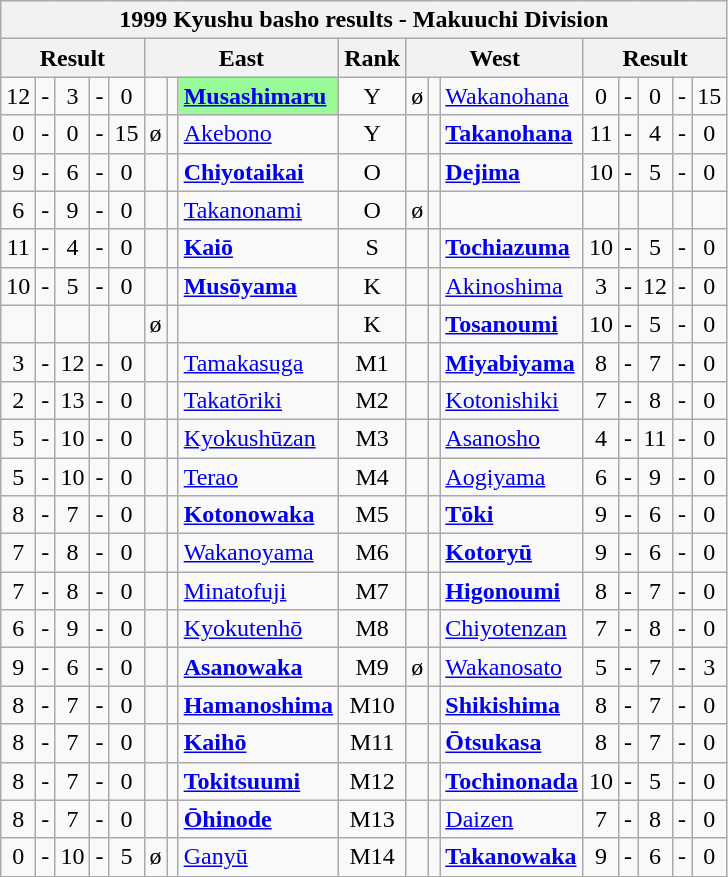<table class="wikitable">
<tr>
<th colspan="17">1999 Kyushu basho results - Makuuchi Division</th>
</tr>
<tr>
<th colspan="5">Result</th>
<th colspan="3">East</th>
<th>Rank</th>
<th colspan="3">West</th>
<th colspan="5">Result</th>
</tr>
<tr>
<td align=center>12</td>
<td align=center>-</td>
<td align=center>3</td>
<td align=center>-</td>
<td align=center>0</td>
<td align=center></td>
<td align=center></td>
<td style="background: PaleGreen;"><strong><a href='#'>Musashimaru</a></strong></td>
<td align=center>Y</td>
<td align=center>ø</td>
<td align=center></td>
<td><a href='#'>Wakanohana</a></td>
<td align=center>0</td>
<td align=center>-</td>
<td align=center>0</td>
<td align=center>-</td>
<td align=center>15</td>
</tr>
<tr>
<td align=center>0</td>
<td align=center>-</td>
<td align=center>0</td>
<td align=center>-</td>
<td align=center>15</td>
<td align=center>ø</td>
<td align=center></td>
<td><a href='#'>Akebono</a></td>
<td align=center>Y</td>
<td align=center></td>
<td align=center></td>
<td><strong><a href='#'>Takanohana</a></strong></td>
<td align=center>11</td>
<td align=center>-</td>
<td align=center>4</td>
<td align=center>-</td>
<td align=center>0</td>
</tr>
<tr>
<td align=center>9</td>
<td align=center>-</td>
<td align=center>6</td>
<td align=center>-</td>
<td align=center>0</td>
<td align=center></td>
<td align=center></td>
<td><strong><a href='#'>Chiyotaikai</a></strong></td>
<td align=center>O</td>
<td align=center></td>
<td align=center></td>
<td><strong><a href='#'>Dejima</a></strong></td>
<td align=center>10</td>
<td align=center>-</td>
<td align=center>5</td>
<td align=center>-</td>
<td align=center>0</td>
</tr>
<tr>
<td align=center>6</td>
<td align=center>-</td>
<td align=center>9</td>
<td align=center>-</td>
<td align=center>0</td>
<td align=center></td>
<td align=center></td>
<td><a href='#'>Takanonami</a></td>
<td align=center>O</td>
<td align=center>ø</td>
<td align=center></td>
<td></td>
<td align=center></td>
<td align=center></td>
<td align=center></td>
<td align=center></td>
<td align=center></td>
</tr>
<tr>
<td align=center>11</td>
<td align=center>-</td>
<td align=center>4</td>
<td align=center>-</td>
<td align=center>0</td>
<td align=center></td>
<td align=center></td>
<td><strong><a href='#'>Kaiō</a></strong></td>
<td align=center>S</td>
<td align=center></td>
<td align=center></td>
<td><strong><a href='#'>Tochiazuma</a></strong></td>
<td align=center>10</td>
<td align=center>-</td>
<td align=center>5</td>
<td align=center>-</td>
<td align=center>0</td>
</tr>
<tr>
<td align=center>10</td>
<td align=center>-</td>
<td align=center>5</td>
<td align=center>-</td>
<td align=center>0</td>
<td align=center></td>
<td align=center></td>
<td><strong><a href='#'>Musōyama</a></strong></td>
<td align=center>K</td>
<td align=center></td>
<td align=center></td>
<td><a href='#'>Akinoshima</a></td>
<td align=center>3</td>
<td align=center>-</td>
<td align=center>12</td>
<td align=center>-</td>
<td align=center>0</td>
</tr>
<tr>
<td align=center></td>
<td align=center></td>
<td align=center></td>
<td align=center></td>
<td align=center></td>
<td align=center>ø</td>
<td align=center></td>
<td></td>
<td align=center>K</td>
<td align=center></td>
<td align=center></td>
<td><strong><a href='#'>Tosanoumi</a></strong></td>
<td align=center>10</td>
<td align=center>-</td>
<td align=center>5</td>
<td align=center>-</td>
<td align=center>0</td>
</tr>
<tr>
<td align=center>3</td>
<td align=center>-</td>
<td align=center>12</td>
<td align=center>-</td>
<td align=center>0</td>
<td align=center></td>
<td align=center></td>
<td><a href='#'>Tamakasuga</a></td>
<td align=center>M1</td>
<td align=center></td>
<td align=center></td>
<td><strong><a href='#'>Miyabiyama</a></strong></td>
<td align=center>8</td>
<td align=center>-</td>
<td align=center>7</td>
<td align=center>-</td>
<td align=center>0</td>
</tr>
<tr>
<td align=center>2</td>
<td align=center>-</td>
<td align=center>13</td>
<td align=center>-</td>
<td align=center>0</td>
<td align=center></td>
<td align=center></td>
<td><a href='#'>Takatōriki</a></td>
<td align=center>M2</td>
<td align=center></td>
<td align=center></td>
<td><a href='#'>Kotonishiki</a></td>
<td align=center>7</td>
<td align=center>-</td>
<td align=center>8</td>
<td align=center>-</td>
<td align=center>0</td>
</tr>
<tr>
<td align=center>5</td>
<td align=center>-</td>
<td align=center>10</td>
<td align=center>-</td>
<td align=center>0</td>
<td align=center></td>
<td align=center></td>
<td><a href='#'>Kyokushūzan</a></td>
<td align=center>M3</td>
<td align=center></td>
<td align=center></td>
<td><a href='#'>Asanosho</a></td>
<td align=center>4</td>
<td align=center>-</td>
<td align=center>11</td>
<td align=center>-</td>
<td align=center>0</td>
</tr>
<tr>
<td align=center>5</td>
<td align=center>-</td>
<td align=center>10</td>
<td align=center>-</td>
<td align=center>0</td>
<td align=center></td>
<td align=center></td>
<td><a href='#'>Terao</a></td>
<td align=center>M4</td>
<td align=center></td>
<td align=center></td>
<td><a href='#'>Aogiyama</a></td>
<td align=center>6</td>
<td align=center>-</td>
<td align=center>9</td>
<td align=center>-</td>
<td align=center>0</td>
</tr>
<tr>
<td align=center>8</td>
<td align=center>-</td>
<td align=center>7</td>
<td align=center>-</td>
<td align=center>0</td>
<td align=center></td>
<td align=center></td>
<td><strong><a href='#'>Kotonowaka</a></strong></td>
<td align=center>M5</td>
<td align=center></td>
<td align=center></td>
<td><strong><a href='#'>Tōki</a></strong></td>
<td align=center>9</td>
<td align=center>-</td>
<td align=center>6</td>
<td align=center>-</td>
<td align=center>0</td>
</tr>
<tr>
<td align=center>7</td>
<td align=center>-</td>
<td align=center>8</td>
<td align=center>-</td>
<td align=center>0</td>
<td align=center></td>
<td align=center></td>
<td><a href='#'>Wakanoyama</a></td>
<td align=center>M6</td>
<td align=center></td>
<td align=center></td>
<td><strong><a href='#'>Kotoryū</a></strong></td>
<td align=center>9</td>
<td align=center>-</td>
<td align=center>6</td>
<td align=center>-</td>
<td align=center>0</td>
</tr>
<tr>
<td align=center>7</td>
<td align=center>-</td>
<td align=center>8</td>
<td align=center>-</td>
<td align=center>0</td>
<td align=center></td>
<td align=center></td>
<td><a href='#'>Minatofuji</a></td>
<td align=center>M7</td>
<td align=center></td>
<td align=center></td>
<td><strong><a href='#'>Higonoumi</a></strong></td>
<td align=center>8</td>
<td align=center>-</td>
<td align=center>7</td>
<td align=center>-</td>
<td align=center>0</td>
</tr>
<tr>
<td align=center>6</td>
<td align=center>-</td>
<td align=center>9</td>
<td align=center>-</td>
<td align=center>0</td>
<td align=center></td>
<td align=center></td>
<td><a href='#'>Kyokutenhō</a></td>
<td align=center>M8</td>
<td align=center></td>
<td align=center></td>
<td><a href='#'>Chiyotenzan</a></td>
<td align=center>7</td>
<td align=center>-</td>
<td align=center>8</td>
<td align=center>-</td>
<td align=center>0</td>
</tr>
<tr>
<td align=center>9</td>
<td align=center>-</td>
<td align=center>6</td>
<td align=center>-</td>
<td align=center>0</td>
<td align=center></td>
<td align=center></td>
<td><strong><a href='#'>Asanowaka</a></strong></td>
<td align=center>M9</td>
<td align=center>ø</td>
<td align=center></td>
<td><a href='#'>Wakanosato</a></td>
<td align=center>5</td>
<td align=center>-</td>
<td align=center>7</td>
<td align=center>-</td>
<td align=center>3</td>
</tr>
<tr>
<td align=center>8</td>
<td align=center>-</td>
<td align=center>7</td>
<td align=center>-</td>
<td align=center>0</td>
<td align=center></td>
<td align=center></td>
<td><strong><a href='#'>Hamanoshima</a></strong></td>
<td align=center>M10</td>
<td align=center></td>
<td align=center></td>
<td><strong><a href='#'>Shikishima</a></strong></td>
<td align=center>8</td>
<td align=center>-</td>
<td align=center>7</td>
<td align=center>-</td>
<td align=center>0</td>
</tr>
<tr>
<td align=center>8</td>
<td align=center>-</td>
<td align=center>7</td>
<td align=center>-</td>
<td align=center>0</td>
<td align=center></td>
<td align=center></td>
<td><strong><a href='#'>Kaihō</a></strong></td>
<td align=center>M11</td>
<td align=center></td>
<td align=center></td>
<td><strong><a href='#'>Ōtsukasa</a></strong></td>
<td align=center>8</td>
<td align=center>-</td>
<td align=center>7</td>
<td align=center>-</td>
<td align=center>0</td>
</tr>
<tr>
<td align=center>8</td>
<td align=center>-</td>
<td align=center>7</td>
<td align=center>-</td>
<td align=center>0</td>
<td align=center></td>
<td align=center></td>
<td><strong><a href='#'>Tokitsuumi</a></strong></td>
<td align=center>M12</td>
<td align=center></td>
<td align=center></td>
<td><strong><a href='#'>Tochinonada</a></strong></td>
<td align=center>10</td>
<td align=center>-</td>
<td align=center>5</td>
<td align=center>-</td>
<td align=center>0</td>
</tr>
<tr>
<td align=center>8</td>
<td align=center>-</td>
<td align=center>7</td>
<td align=center>-</td>
<td align=center>0</td>
<td align=center></td>
<td align=center></td>
<td><strong><a href='#'>Ōhinode</a></strong></td>
<td align=center>M13</td>
<td align=center></td>
<td align=center></td>
<td><a href='#'>Daizen</a></td>
<td align=center>7</td>
<td align=center>-</td>
<td align=center>8</td>
<td align=center>-</td>
<td align=center>0</td>
</tr>
<tr>
<td align=center>0</td>
<td align=center>-</td>
<td align=center>10</td>
<td align=center>-</td>
<td align=center>5</td>
<td align=center>ø</td>
<td align=center></td>
<td><a href='#'>Ganyū</a></td>
<td align=center>M14</td>
<td align=center></td>
<td align=center></td>
<td><strong><a href='#'>Takanowaka</a></strong></td>
<td align=center>9</td>
<td align=center>-</td>
<td align=center>6</td>
<td align=center>-</td>
<td align=center>0</td>
</tr>
</table>
